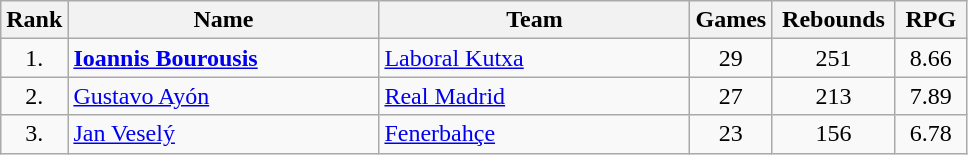<table class="wikitable sortable" style="text-align: center">
<tr>
<th>Rank</th>
<th width=200>Name</th>
<th width=200>Team</th>
<th>Games</th>
<th width=75>Rebounds</th>
<th width=40>RPG</th>
</tr>
<tr>
<td>1.</td>
<td align="left"> <strong><a href='#'>Ioannis Bourousis</a></strong></td>
<td align="left"> <a href='#'>Laboral Kutxa</a></td>
<td>29</td>
<td>251</td>
<td>8.66</td>
</tr>
<tr>
<td>2.</td>
<td align="left"> <a href='#'>Gustavo Ayón</a></td>
<td align="left"> <a href='#'>Real Madrid</a></td>
<td>27</td>
<td>213</td>
<td>7.89</td>
</tr>
<tr>
<td>3.</td>
<td align="left"> <a href='#'>Jan Veselý</a></td>
<td align="left"> <a href='#'>Fenerbahçe</a></td>
<td>23</td>
<td>156</td>
<td>6.78</td>
</tr>
</table>
